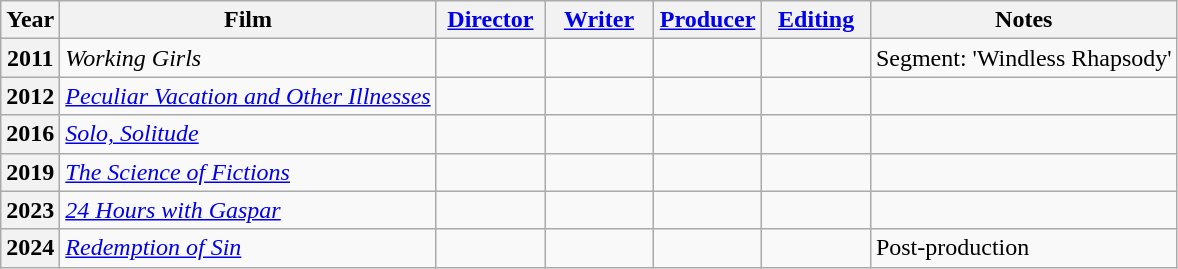<table class="wikitable">
<tr>
<th>Year</th>
<th>Film</th>
<th width="65"><a href='#'>Director</a></th>
<th width="65"><a href='#'>Writer</a></th>
<th width="65"><a href='#'>Producer</a></th>
<th width="65"><a href='#'>Editing</a></th>
<th>Notes</th>
</tr>
<tr>
<th>2011</th>
<td><em>Working Girls</em></td>
<td></td>
<td></td>
<td></td>
<td></td>
<td>Segment: 'Windless Rhapsody'</td>
</tr>
<tr>
<th>2012</th>
<td><em><a href='#'>Peculiar Vacation and Other Illnesses</a></em></td>
<td></td>
<td></td>
<td></td>
<td></td>
<td></td>
</tr>
<tr>
<th>2016</th>
<td><em><a href='#'>Solo, Solitude</a></em></td>
<td></td>
<td></td>
<td></td>
<td></td>
<td></td>
</tr>
<tr>
<th>2019</th>
<td><em><a href='#'>The Science of Fictions</a></em></td>
<td></td>
<td></td>
<td></td>
<td></td>
<td></td>
</tr>
<tr>
<th>2023</th>
<td><em><a href='#'>24 Hours with Gaspar</a></em></td>
<td></td>
<td></td>
<td></td>
<td></td>
<td></td>
</tr>
<tr>
<th>2024</th>
<td><em><a href='#'>Redemption of Sin</a></em></td>
<td></td>
<td></td>
<td></td>
<td></td>
<td>Post-production</td>
</tr>
</table>
